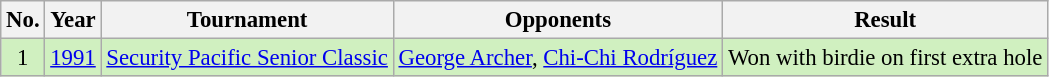<table class="wikitable" style="font-size:95%;">
<tr>
<th>No.</th>
<th>Year</th>
<th>Tournament</th>
<th>Opponents</th>
<th>Result</th>
</tr>
<tr style="background:#D0F0C0;">
<td align=center>1</td>
<td><a href='#'>1991</a></td>
<td><a href='#'>Security Pacific Senior Classic</a></td>
<td> <a href='#'>George Archer</a>,  <a href='#'>Chi-Chi Rodríguez</a></td>
<td>Won with birdie on first extra hole</td>
</tr>
</table>
